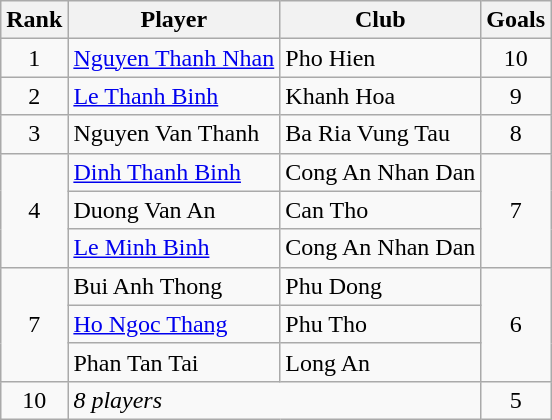<table class="wikitable" style="text-align:center">
<tr>
<th>Rank</th>
<th>Player</th>
<th>Club</th>
<th>Goals</th>
</tr>
<tr>
<td>1</td>
<td align="left"> <a href='#'>Nguyen Thanh Nhan</a></td>
<td align="left">Pho Hien</td>
<td>10</td>
</tr>
<tr>
<td>2</td>
<td align="left"> <a href='#'>Le Thanh Binh</a></td>
<td align="left">Khanh Hoa</td>
<td>9</td>
</tr>
<tr>
<td>3</td>
<td align="left"> Nguyen Van Thanh</td>
<td align="left">Ba Ria Vung Tau</td>
<td>8</td>
</tr>
<tr>
<td rowspan=3>4</td>
<td align="left"> <a href='#'>Dinh Thanh Binh</a></td>
<td align="left">Cong An Nhan Dan</td>
<td rowspan=3>7</td>
</tr>
<tr>
<td align="left"> Duong Van An</td>
<td align="left">Can Tho</td>
</tr>
<tr>
<td align="left"> <a href='#'>Le Minh Binh</a></td>
<td align="left">Cong An Nhan Dan</td>
</tr>
<tr>
<td rowspan=3>7</td>
<td align="left"> Bui Anh Thong</td>
<td align="left">Phu Dong</td>
<td rowspan=3>6</td>
</tr>
<tr>
<td align="left"> <a href='#'>Ho Ngoc Thang</a></td>
<td align="left">Phu Tho</td>
</tr>
<tr>
<td align="left"> Phan Tan Tai</td>
<td align="left">Long An</td>
</tr>
<tr>
<td>10</td>
<td align="left" colspan="2"><em>8 players</em></td>
<td>5</td>
</tr>
</table>
